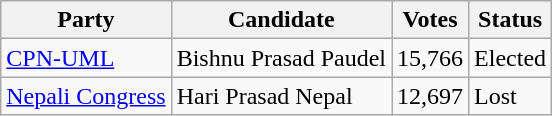<table class="wikitable">
<tr>
<th>Party</th>
<th>Candidate</th>
<th>Votes</th>
<th>Status</th>
</tr>
<tr>
<td><a href='#'>CPN-UML</a></td>
<td>Bishnu Prasad Paudel</td>
<td>15,766</td>
<td>Elected</td>
</tr>
<tr>
<td><a href='#'>Nepali Congress</a></td>
<td>Hari Prasad Nepal</td>
<td>12,697</td>
<td>Lost</td>
</tr>
</table>
